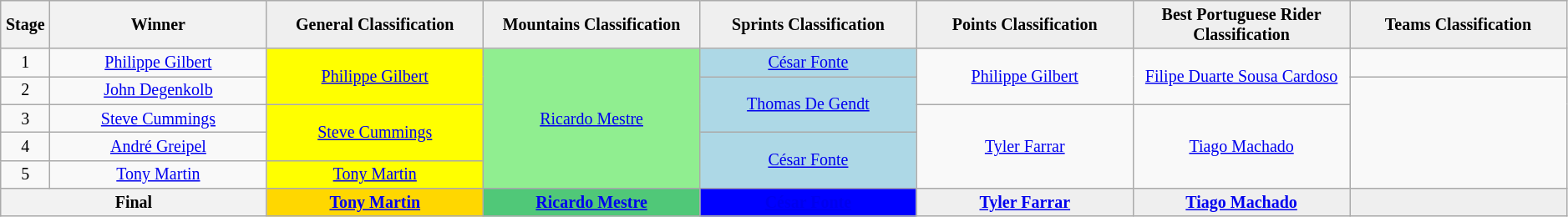<table class="wikitable" style="text-align: center; font-size:smaller;">
<tr style="background-color: #efefef;">
<th width="1%">Stage</th>
<th width="12%">Winner</th>
<th style="background:#EFEFEF;" width="12%">General Classification<br></th>
<th style="background:#EFEFEF;" width="12%">Mountains Classification<br></th>
<th style="background:#EFEFEF"  width="12%">Sprints Classification<br></th>
<th style="background:#EFEFEF"  width="12%">Points Classification<br></th>
<th style="background:#EFEFEF"  width="12%">Best Portuguese Rider Classification</th>
<th style="background:#EFEFEF;" width="12%">Teams Classification</th>
</tr>
<tr>
<td>1</td>
<td><a href='#'>Philippe Gilbert</a></td>
<td style="background:yellow;" rowspan="2"><a href='#'>Philippe Gilbert</a></td>
<td style="background:lightgreen;" rowspan="5"><a href='#'>Ricardo Mestre</a></td>
<td style="background:lightblue;" rowspan="1"><a href='#'>César Fonte</a></td>
<td rowspan="2"><a href='#'>Philippe Gilbert</a></td>
<td rowspan="2"><a href='#'>Filipe Duarte Sousa Cardoso</a></td>
<td rowspan="1"></td>
</tr>
<tr>
<td>2</td>
<td><a href='#'>John Degenkolb</a></td>
<td style="background:lightblue;" rowspan="2"><a href='#'>Thomas De Gendt</a></td>
<td rowspan="4"></td>
</tr>
<tr>
<td>3</td>
<td><a href='#'>Steve Cummings</a></td>
<td style="background:yellow;" rowspan="2"><a href='#'>Steve Cummings</a></td>
<td rowspan="3"><a href='#'>Tyler Farrar</a></td>
<td rowspan="3"><a href='#'>Tiago Machado</a></td>
</tr>
<tr>
<td>4</td>
<td><a href='#'>André Greipel</a></td>
<td style="background:lightblue;" rowspan="2"><a href='#'>César Fonte</a></td>
</tr>
<tr>
<td>5</td>
<td><a href='#'>Tony Martin</a></td>
<td style="background:yellow;" rowspan="1"><a href='#'>Tony Martin</a></td>
</tr>
<tr>
<th colspan=2><strong>Final</strong></th>
<td style="background:gold;" rowspan="1"><strong><a href='#'>Tony Martin</a></strong></td>
<td style="background:#50C878;" rowspan="1"><strong><a href='#'>Ricardo Mestre</a></strong></td>
<td style="background:blue; color: #FFFFFF;" rowspan="1"><strong><a href='#'>César Fonte</a></strong></td>
<td style="background:#EFEFEF;" rowspan="1"><strong><a href='#'>Tyler Farrar</a></strong></td>
<td style="background:#EFEFEF" rowspan="1"><strong><a href='#'>Tiago Machado</a></strong></td>
<td style="background:#EFEFEF;" rowspan="1"><strong></strong></td>
</tr>
</table>
